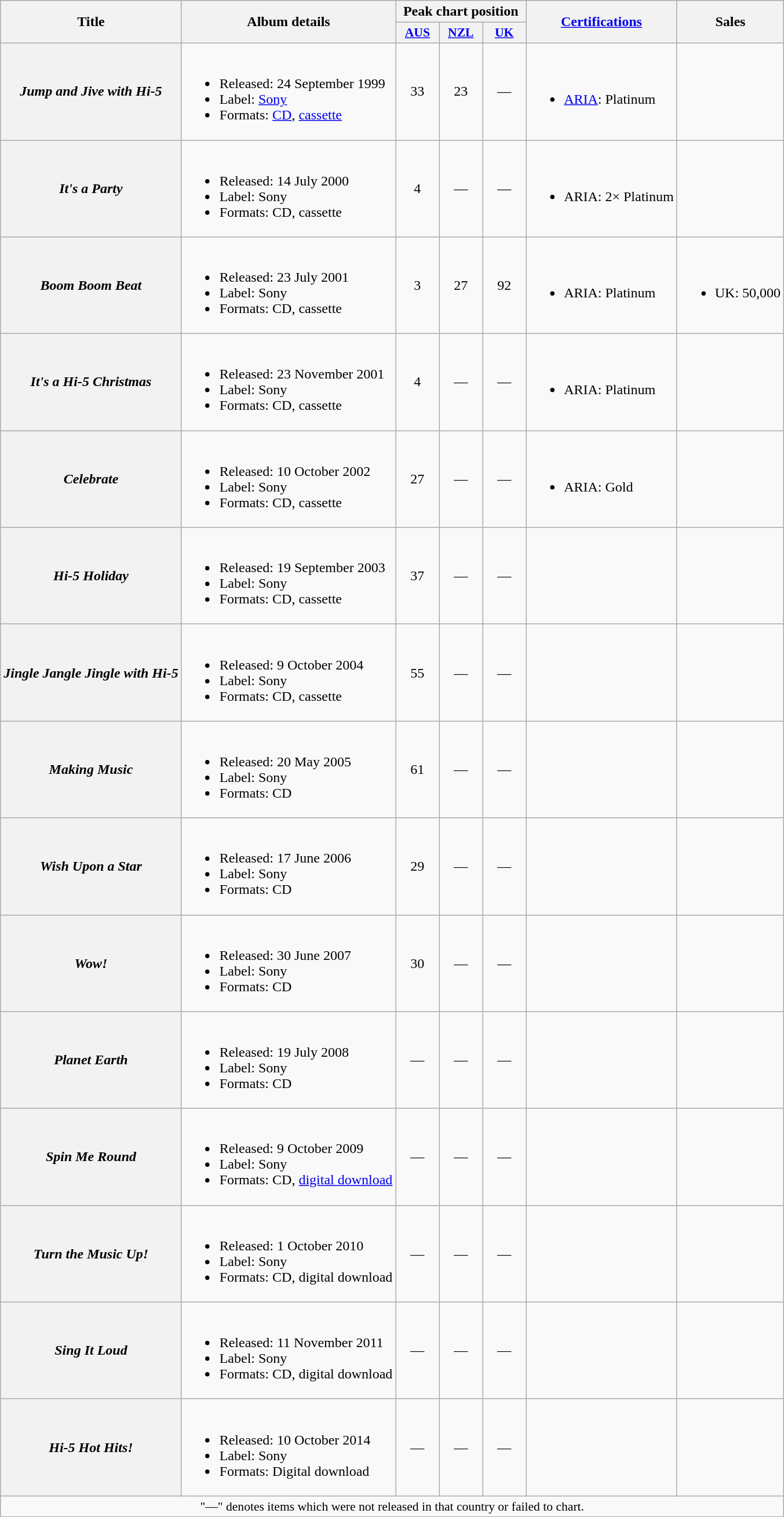<table class="wikitable plainrowheaders">
<tr>
<th scope="col" rowspan="2">Title</th>
<th scope="col" rowspan="2">Album details</th>
<th scope="col" colspan="3">Peak chart position</th>
<th scope="col" rowspan="2"><a href='#'>Certifications</a></th>
<th scope="col" rowspan="2">Sales</th>
</tr>
<tr>
<th scope="col" style="width:3em;font-size:90%;"><a href='#'>AUS</a><br></th>
<th scope="col" style="width:3em;font-size:90%;"><a href='#'>NZL</a><br></th>
<th scope="col" style="width:3em;font-size:90%;"><a href='#'>UK</a><br></th>
</tr>
<tr>
<th scope="row"><em>Jump and Jive with Hi-5</em></th>
<td><br><ul><li>Released: 24 September 1999</li><li>Label: <a href='#'>Sony</a></li><li>Formats: <a href='#'>CD</a>, <a href='#'>cassette</a></li></ul></td>
<td style="text-align:center;">33</td>
<td style="text-align:center;">23</td>
<td style="text-align:center;">—</td>
<td><br><ul><li><a href='#'>ARIA</a>: Platinum</li></ul></td>
<td></td>
</tr>
<tr>
<th scope="row"><em>It's a Party</em></th>
<td><br><ul><li>Released: 14 July 2000</li><li>Label: Sony</li><li>Formats: CD, cassette</li></ul></td>
<td style="text-align:center;">4</td>
<td style="text-align:center;">—</td>
<td style="text-align:center;">—</td>
<td><br><ul><li>ARIA: 2× Platinum</li></ul></td>
<td></td>
</tr>
<tr>
<th scope="row"><em>Boom Boom Beat</em></th>
<td><br><ul><li>Released: 23 July 2001</li><li>Label: Sony</li><li>Formats: CD, cassette</li></ul></td>
<td style="text-align:center;">3</td>
<td style="text-align:center;">27</td>
<td style="text-align:center;">92</td>
<td><br><ul><li>ARIA: Platinum</li></ul></td>
<td><br><ul><li>UK: 50,000</li></ul></td>
</tr>
<tr>
<th scope="row"><em>It's a Hi-5 Christmas</em></th>
<td><br><ul><li>Released: 23 November 2001</li><li>Label: Sony</li><li>Formats: CD, cassette</li></ul></td>
<td style="text-align:center;">4</td>
<td style="text-align:center;">—</td>
<td style="text-align:center;">—</td>
<td><br><ul><li>ARIA: Platinum</li></ul></td>
<td></td>
</tr>
<tr>
<th scope="row"><em>Celebrate</em></th>
<td><br><ul><li>Released: 10 October 2002</li><li>Label: Sony</li><li>Formats: CD, cassette</li></ul></td>
<td style="text-align:center;">27</td>
<td style="text-align:center;">—</td>
<td style="text-align:center;">—</td>
<td><br><ul><li>ARIA: Gold</li></ul></td>
<td></td>
</tr>
<tr>
<th scope="row"><em>Hi-5 Holiday</em></th>
<td><br><ul><li>Released: 19 September 2003</li><li>Label: Sony</li><li>Formats: CD, cassette</li></ul></td>
<td style="text-align:center;">37</td>
<td style="text-align:center;">—</td>
<td style="text-align:center;">—</td>
<td></td>
<td></td>
</tr>
<tr>
<th scope="row"><em>Jingle Jangle Jingle with Hi-5</em></th>
<td><br><ul><li>Released: 9 October 2004</li><li>Label: Sony</li><li>Formats: CD, cassette</li></ul></td>
<td style="text-align:center;">55</td>
<td style="text-align:center;">—</td>
<td style="text-align:center;">—</td>
<td> </td>
<td></td>
</tr>
<tr>
<th scope="row"><em>Making Music</em></th>
<td><br><ul><li>Released: 20 May 2005</li><li>Label: Sony</li><li>Formats: CD</li></ul></td>
<td style="text-align:center;">61</td>
<td style="text-align:center;">—</td>
<td style="text-align:center;">—</td>
<td></td>
<td></td>
</tr>
<tr>
<th scope="row"><em>Wish Upon a Star</em></th>
<td><br><ul><li>Released: 17 June 2006</li><li>Label: Sony</li><li>Formats: CD</li></ul></td>
<td style="text-align:center;">29</td>
<td style="text-align:center;">—</td>
<td style="text-align:center;">—</td>
<td></td>
<td></td>
</tr>
<tr>
<th scope="row"><em>Wow!</em></th>
<td><br><ul><li>Released: 30 June 2007</li><li>Label: Sony</li><li>Formats: CD</li></ul></td>
<td style="text-align:center;">30</td>
<td style="text-align:center;">—</td>
<td style="text-align:center;">—</td>
<td></td>
<td></td>
</tr>
<tr>
<th scope="row"><em>Planet Earth</em></th>
<td><br><ul><li>Released: 19 July 2008</li><li>Label: Sony</li><li>Formats: CD</li></ul></td>
<td style="text-align:center;">—</td>
<td style="text-align:center;">—</td>
<td style="text-align:center;">—</td>
<td></td>
<td></td>
</tr>
<tr>
<th scope="row"><em>Spin Me Round</em></th>
<td><br><ul><li>Released: 9 October 2009</li><li>Label: Sony</li><li>Formats: CD, <a href='#'>digital download</a></li></ul></td>
<td style="text-align:center;">—</td>
<td style="text-align:center;">—</td>
<td style="text-align:center;">—</td>
<td> </td>
<td></td>
</tr>
<tr>
<th scope="row"><em>Turn the Music Up!</em></th>
<td><br><ul><li>Released: 1 October 2010</li><li>Label: Sony</li><li>Formats: CD, digital download</li></ul></td>
<td style="text-align:center;">—</td>
<td style="text-align:center;">—</td>
<td style="text-align:center;">—</td>
<td></td>
<td></td>
</tr>
<tr>
<th scope="row"><em>Sing It Loud</em></th>
<td><br><ul><li>Released: 11 November 2011</li><li>Label: Sony</li><li>Formats: CD, digital download</li></ul></td>
<td style="text-align:center;">—</td>
<td style="text-align:center;">—</td>
<td style="text-align:center;">—</td>
<td></td>
<td></td>
</tr>
<tr>
<th scope="row"><em>Hi-5 Hot Hits!</em></th>
<td><br><ul><li>Released: 10 October 2014</li><li>Label: Sony</li><li>Formats: Digital download</li></ul></td>
<td style="text-align:center;">—</td>
<td style="text-align:center;">—</td>
<td style="text-align:center;">—</td>
<td></td>
<td></td>
</tr>
<tr>
<td colspan="7" style="text-align:center; font-size:90%">"—" denotes items which were not released in that country or failed to chart.</td>
</tr>
</table>
